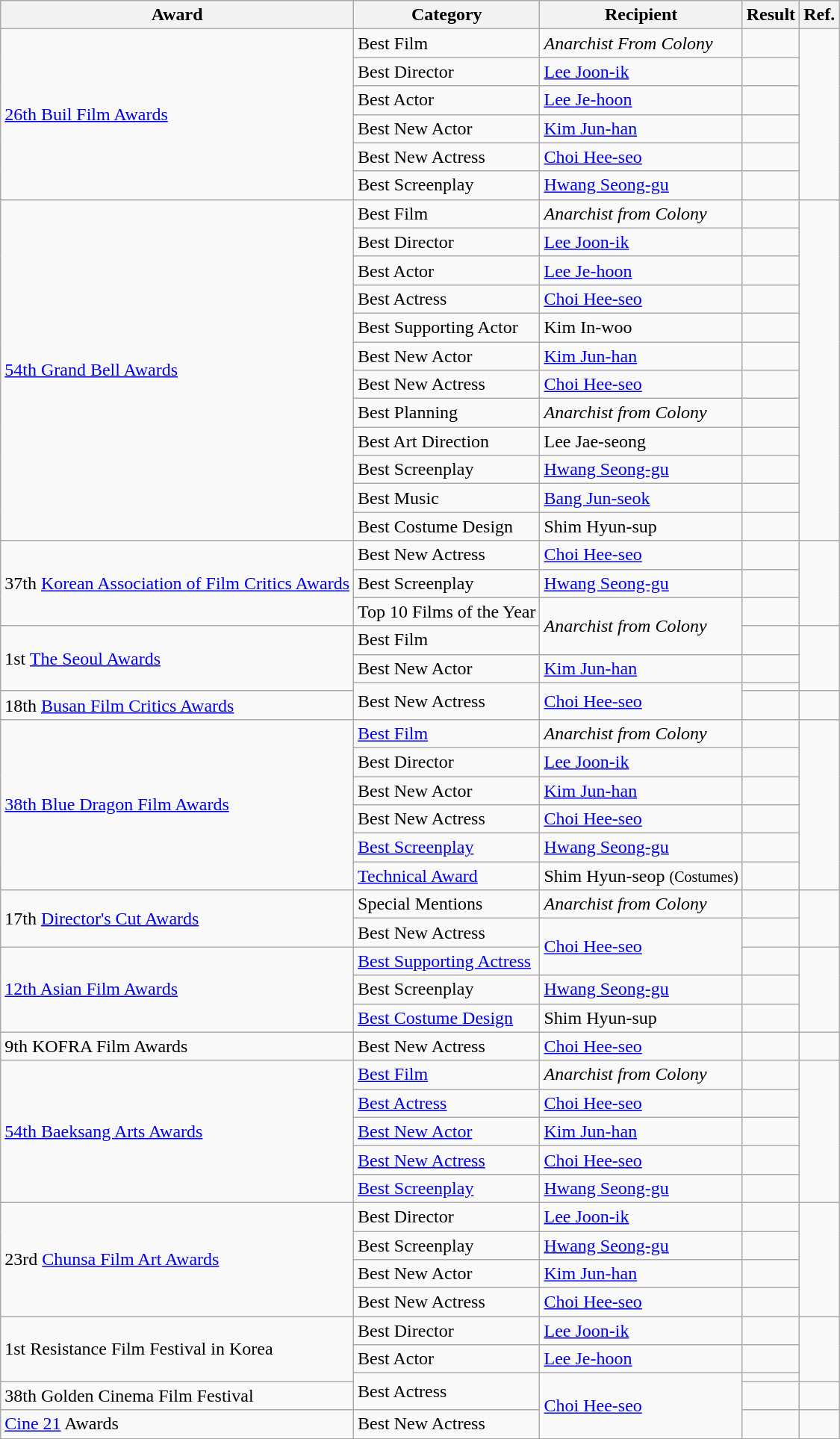<table class="wikitable sortable">
<tr>
<th>Award</th>
<th>Category</th>
<th>Recipient</th>
<th>Result</th>
<th>Ref.</th>
</tr>
<tr>
<td rowspan="6"><a href='#'>26th Buil Film Awards</a></td>
<td>Best Film</td>
<td><em>Anarchist From Colony</em></td>
<td></td>
<td rowspan="6"></td>
</tr>
<tr>
<td>Best Director</td>
<td><a href='#'>Lee Joon-ik</a></td>
<td></td>
</tr>
<tr>
<td>Best Actor</td>
<td><a href='#'>Lee Je-hoon</a></td>
<td></td>
</tr>
<tr>
<td>Best New Actor</td>
<td><a href='#'>Kim Jun-han</a></td>
<td></td>
</tr>
<tr>
<td>Best New Actress</td>
<td><a href='#'>Choi Hee-seo</a></td>
<td></td>
</tr>
<tr>
<td>Best Screenplay</td>
<td><a href='#'>Hwang Seong-gu</a></td>
<td></td>
</tr>
<tr>
<td rowspan="12"><a href='#'>54th Grand Bell Awards</a></td>
<td>Best Film</td>
<td><em>Anarchist from Colony</em></td>
<td></td>
<td rowspan="12"></td>
</tr>
<tr>
<td>Best Director</td>
<td><a href='#'>Lee Joon-ik</a></td>
<td></td>
</tr>
<tr>
<td>Best Actor</td>
<td><a href='#'>Lee Je-hoon</a></td>
<td></td>
</tr>
<tr>
<td>Best Actress</td>
<td><a href='#'>Choi Hee-seo</a></td>
<td></td>
</tr>
<tr>
<td>Best Supporting Actor</td>
<td>Kim In-woo</td>
<td></td>
</tr>
<tr>
<td>Best New Actor</td>
<td><a href='#'>Kim Jun-han</a></td>
<td></td>
</tr>
<tr>
<td>Best New Actress</td>
<td><a href='#'>Choi Hee-seo</a></td>
<td></td>
</tr>
<tr>
<td>Best Planning</td>
<td><em>Anarchist from Colony</em></td>
<td></td>
</tr>
<tr>
<td>Best Art Direction</td>
<td>Lee Jae-seong</td>
<td></td>
</tr>
<tr>
<td>Best Screenplay</td>
<td><a href='#'>Hwang Seong-gu</a></td>
<td></td>
</tr>
<tr>
<td>Best Music</td>
<td><a href='#'>Bang Jun-seok</a></td>
<td></td>
</tr>
<tr>
<td>Best Costume Design</td>
<td>Shim Hyun-sup</td>
<td></td>
</tr>
<tr>
<td rowspan="3">37th <a href='#'>Korean Association of Film Critics Awards</a></td>
<td>Best New Actress</td>
<td><a href='#'>Choi Hee-seo</a></td>
<td></td>
<td rowspan="3"></td>
</tr>
<tr>
<td>Best Screenplay</td>
<td><a href='#'>Hwang Seong-gu</a></td>
<td></td>
</tr>
<tr>
<td>Top 10 Films of the Year</td>
<td rowspan="2"><em>Anarchist from Colony</em></td>
<td></td>
</tr>
<tr>
<td rowspan="3">1st <a href='#'>The Seoul Awards</a></td>
<td>Best Film</td>
<td></td>
<td rowspan="3"></td>
</tr>
<tr>
<td>Best New Actor</td>
<td><a href='#'>Kim Jun-han</a></td>
<td></td>
</tr>
<tr>
<td rowspan=2>Best New Actress</td>
<td rowspan=2><a href='#'>Choi Hee-seo</a></td>
<td></td>
</tr>
<tr>
<td>18th <a href='#'>Busan Film Critics Awards</a></td>
<td></td>
<td></td>
</tr>
<tr>
<td rowspan="6"><a href='#'>38th Blue Dragon Film Awards</a></td>
<td><a href='#'>Best Film</a></td>
<td><em>Anarchist from Colony</em></td>
<td></td>
<td rowspan="6"></td>
</tr>
<tr>
<td>Best Director</td>
<td><a href='#'>Lee Joon-ik</a></td>
<td></td>
</tr>
<tr>
<td>Best New Actor</td>
<td><a href='#'>Kim Jun-han</a></td>
<td></td>
</tr>
<tr>
<td>Best New Actress</td>
<td><a href='#'>Choi Hee-seo</a></td>
<td></td>
</tr>
<tr>
<td><a href='#'>Best Screenplay</a></td>
<td><a href='#'>Hwang Seong-gu</a></td>
<td></td>
</tr>
<tr>
<td><a href='#'>Technical Award</a></td>
<td>Shim Hyun-seop <small>(Costumes)</small></td>
<td></td>
</tr>
<tr>
<td rowspan="2">17th <a href='#'>Director's Cut Awards</a></td>
<td>Special Mentions</td>
<td><em>Anarchist from Colony</em></td>
<td></td>
<td rowspan="2"></td>
</tr>
<tr>
<td>Best New Actress</td>
<td rowspan=2><a href='#'>Choi Hee-seo</a></td>
<td></td>
</tr>
<tr>
<td rowspan=3><a href='#'>12th Asian Film Awards</a></td>
<td><a href='#'>Best Supporting Actress</a></td>
<td></td>
<td rowspan="3"></td>
</tr>
<tr>
<td>Best Screenplay</td>
<td><a href='#'>Hwang Seong-gu</a></td>
<td></td>
</tr>
<tr>
<td><a href='#'>Best Costume Design</a></td>
<td>Shim Hyun-sup</td>
<td></td>
</tr>
<tr>
<td>9th KOFRA Film Awards</td>
<td>Best New Actress</td>
<td><a href='#'>Choi Hee-seo</a></td>
<td></td>
<td></td>
</tr>
<tr>
<td rowspan=5><a href='#'>54th Baeksang Arts Awards</a></td>
<td><a href='#'>Best Film</a></td>
<td><em>Anarchist from Colony</em></td>
<td></td>
<td rowspan="5"></td>
</tr>
<tr>
<td><a href='#'>Best Actress</a></td>
<td><a href='#'>Choi Hee-seo</a></td>
<td></td>
</tr>
<tr>
<td><a href='#'>Best New Actor</a></td>
<td><a href='#'>Kim Jun-han</a></td>
<td></td>
</tr>
<tr>
<td><a href='#'>Best New Actress</a></td>
<td><a href='#'>Choi Hee-seo</a></td>
<td></td>
</tr>
<tr>
<td><a href='#'>Best Screenplay</a></td>
<td><a href='#'>Hwang Seong-gu</a></td>
<td></td>
</tr>
<tr>
<td rowspan=4>23rd <a href='#'>Chunsa Film Art Awards</a></td>
<td>Best Director</td>
<td><a href='#'>Lee Joon-ik</a></td>
<td></td>
<td rowspan="4"></td>
</tr>
<tr>
<td>Best Screenplay</td>
<td><a href='#'>Hwang Seong-gu</a></td>
<td></td>
</tr>
<tr>
<td>Best New Actor</td>
<td><a href='#'>Kim Jun-han</a></td>
<td></td>
</tr>
<tr>
<td>Best New Actress</td>
<td><a href='#'>Choi Hee-seo</a></td>
<td></td>
</tr>
<tr>
<td rowspan=3>1st Resistance Film Festival in Korea</td>
<td>Best Director</td>
<td><a href='#'>Lee Joon-ik</a></td>
<td></td>
<td rowspan="3"></td>
</tr>
<tr>
<td>Best Actor</td>
<td><a href='#'>Lee Je-hoon</a></td>
<td></td>
</tr>
<tr>
<td rowspan="2">Best Actress</td>
<td rowspan=3><a href='#'>Choi Hee-seo</a></td>
<td></td>
</tr>
<tr>
<td>38th Golden Cinema Film Festival</td>
<td></td>
<td></td>
</tr>
<tr>
<td><a href='#'>Cine 21</a> Awards</td>
<td>Best New Actress</td>
<td></td>
<td></td>
</tr>
<tr>
</tr>
</table>
